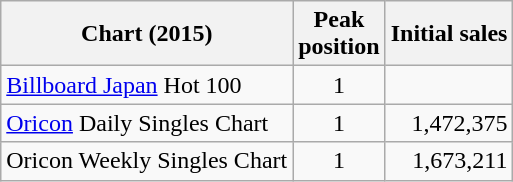<table class="wikitable sortable">
<tr>
<th>Chart (2015)</th>
<th>Peak<br>position</th>
<th>Initial sales</th>
</tr>
<tr>
<td><a href='#'>Billboard Japan</a> Hot 100</td>
<td align="center">1</td>
<td></td>
</tr>
<tr>
<td><a href='#'>Oricon</a> Daily Singles Chart</td>
<td align="center">1</td>
<td align="right">1,472,375</td>
</tr>
<tr>
<td>Oricon Weekly Singles Chart</td>
<td align="center">1</td>
<td align="right">1,673,211</td>
</tr>
</table>
